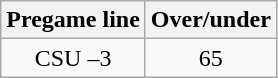<table class="wikitable">
<tr align="center">
<th style=>Pregame line</th>
<th style=>Over/under</th>
</tr>
<tr align="center">
<td>CSU –3</td>
<td>65</td>
</tr>
</table>
